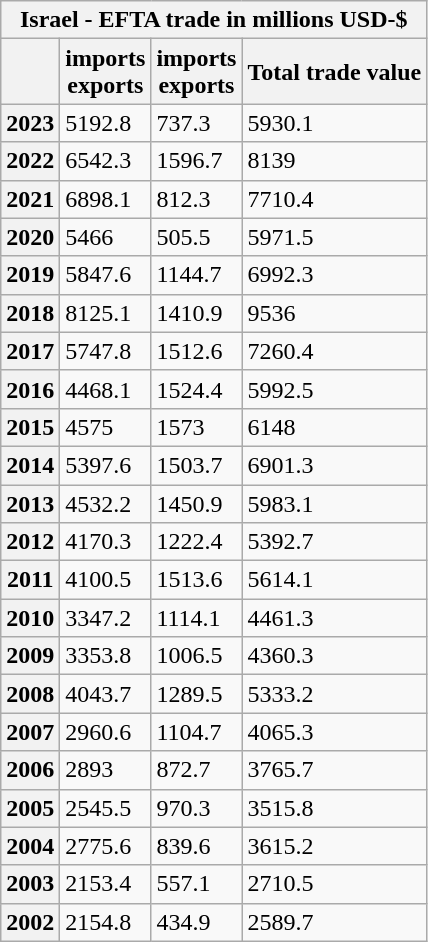<table class="wikitable mw-collapsible mw-collapsed">
<tr>
<th colspan="4">Israel - EFTA trade in millions USD-$ </th>
</tr>
<tr>
<th></th>
<th> imports<br> exports</th>
<th> imports<br> exports</th>
<th>Total trade value</th>
</tr>
<tr>
<th>2023</th>
<td>5192.8</td>
<td>737.3</td>
<td>5930.1</td>
</tr>
<tr>
<th>2022</th>
<td>6542.3</td>
<td>1596.7</td>
<td>8139</td>
</tr>
<tr>
<th>2021</th>
<td>6898.1</td>
<td>812.3</td>
<td>7710.4</td>
</tr>
<tr>
<th>2020</th>
<td>5466</td>
<td>505.5</td>
<td>5971.5</td>
</tr>
<tr>
<th>2019</th>
<td>5847.6</td>
<td>1144.7</td>
<td>6992.3</td>
</tr>
<tr>
<th>2018</th>
<td>8125.1</td>
<td>1410.9</td>
<td>9536</td>
</tr>
<tr>
<th>2017</th>
<td>5747.8</td>
<td>1512.6</td>
<td>7260.4</td>
</tr>
<tr>
<th>2016</th>
<td>4468.1</td>
<td>1524.4</td>
<td>5992.5</td>
</tr>
<tr>
<th>2015</th>
<td>4575</td>
<td>1573</td>
<td>6148</td>
</tr>
<tr>
<th>2014</th>
<td>5397.6</td>
<td>1503.7</td>
<td>6901.3</td>
</tr>
<tr>
<th>2013</th>
<td>4532.2</td>
<td>1450.9</td>
<td>5983.1</td>
</tr>
<tr>
<th>2012</th>
<td>4170.3</td>
<td>1222.4</td>
<td>5392.7</td>
</tr>
<tr>
<th>2011</th>
<td>4100.5</td>
<td>1513.6</td>
<td>5614.1</td>
</tr>
<tr>
<th>2010</th>
<td>3347.2</td>
<td>1114.1</td>
<td>4461.3</td>
</tr>
<tr>
<th>2009</th>
<td>3353.8</td>
<td>1006.5</td>
<td>4360.3</td>
</tr>
<tr>
<th>2008</th>
<td>4043.7</td>
<td>1289.5</td>
<td>5333.2</td>
</tr>
<tr>
<th>2007</th>
<td>2960.6</td>
<td>1104.7</td>
<td>4065.3</td>
</tr>
<tr>
<th>2006</th>
<td>2893</td>
<td>872.7</td>
<td>3765.7</td>
</tr>
<tr>
<th>2005</th>
<td>2545.5</td>
<td>970.3</td>
<td>3515.8</td>
</tr>
<tr>
<th>2004</th>
<td>2775.6</td>
<td>839.6</td>
<td>3615.2</td>
</tr>
<tr>
<th>2003</th>
<td>2153.4</td>
<td>557.1</td>
<td>2710.5</td>
</tr>
<tr>
<th>2002</th>
<td>2154.8</td>
<td>434.9</td>
<td>2589.7</td>
</tr>
</table>
